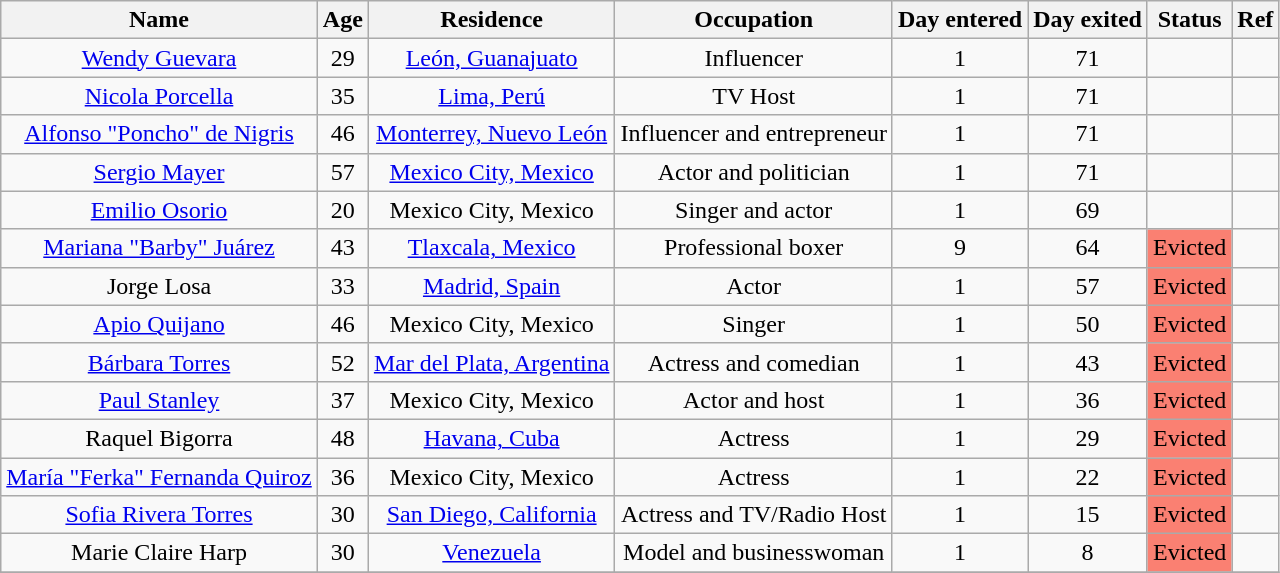<table class="wikitable sortable" style="text-align:center;">
<tr>
<th>Name</th>
<th>Age</th>
<th>Residence</th>
<th>Occupation</th>
<th>Day entered</th>
<th>Day exited</th>
<th>Status</th>
<th>Ref</th>
</tr>
<tr>
<td><a href='#'>Wendy Guevara</a></td>
<td>29</td>
<td><a href='#'>León, Guanajuato</a></td>
<td>Influencer</td>
<td>1</td>
<td>71</td>
<td></td>
<td></td>
</tr>
<tr>
<td><a href='#'>Nicola Porcella</a></td>
<td>35</td>
<td><a href='#'>Lima, Perú</a></td>
<td>TV Host</td>
<td>1</td>
<td>71</td>
<td></td>
<td></td>
</tr>
<tr>
<td><a href='#'>Alfonso "Poncho" de Nigris</a></td>
<td>46</td>
<td><a href='#'>Monterrey, Nuevo León</a></td>
<td>Influencer and entrepreneur</td>
<td>1</td>
<td>71</td>
<td></td>
<td></td>
</tr>
<tr>
<td><a href='#'>Sergio Mayer</a></td>
<td>57</td>
<td><a href='#'>Mexico City, Mexico</a></td>
<td>Actor and politician</td>
<td>1</td>
<td>71</td>
<td></td>
<td></td>
</tr>
<tr>
<td><a href='#'>Emilio Osorio</a></td>
<td>20</td>
<td>Mexico City, Mexico</td>
<td>Singer and actor</td>
<td>1</td>
<td>69</td>
<td></td>
<td></td>
</tr>
<tr>
<td><a href='#'>Mariana "Barby" Juárez</a></td>
<td>43</td>
<td><a href='#'>Tlaxcala, Mexico</a></td>
<td>Professional boxer</td>
<td>9</td>
<td>64</td>
<td bgcolor=salmon>Evicted</td>
<td></td>
</tr>
<tr>
<td>Jorge Losa</td>
<td>33</td>
<td><a href='#'>Madrid, Spain</a></td>
<td>Actor</td>
<td>1</td>
<td>57</td>
<td bgcolor=salmon>Evicted</td>
<td></td>
</tr>
<tr>
<td><a href='#'>Apio Quijano</a></td>
<td>46</td>
<td>Mexico City, Mexico</td>
<td>Singer</td>
<td>1</td>
<td>50</td>
<td bgcolor=salmon>Evicted</td>
<td></td>
</tr>
<tr>
<td><a href='#'>Bárbara Torres</a></td>
<td>52</td>
<td><a href='#'>Mar del Plata, Argentina</a></td>
<td>Actress and comedian</td>
<td>1</td>
<td>43</td>
<td bgcolor=salmon>Evicted</td>
<td></td>
</tr>
<tr>
<td><a href='#'>Paul Stanley</a></td>
<td>37</td>
<td>Mexico City, Mexico</td>
<td>Actor and host</td>
<td>1</td>
<td>36</td>
<td bgcolor=salmon>Evicted</td>
<td></td>
</tr>
<tr>
<td>Raquel Bigorra</td>
<td>48</td>
<td><a href='#'>Havana, Cuba</a></td>
<td>Actress</td>
<td>1</td>
<td>29</td>
<td bgcolor=salmon>Evicted</td>
<td></td>
</tr>
<tr>
<td><a href='#'>María "Ferka" Fernanda Quiroz</a></td>
<td>36</td>
<td>Mexico City, Mexico</td>
<td>Actress</td>
<td>1</td>
<td>22</td>
<td bgcolor=salmon>Evicted</td>
<td></td>
</tr>
<tr>
<td><a href='#'>Sofia Rivera Torres</a></td>
<td>30</td>
<td><a href='#'>San Diego, California</a></td>
<td>Actress and TV/Radio Host</td>
<td>1</td>
<td>15</td>
<td bgcolor=salmon>Evicted</td>
<td></td>
</tr>
<tr>
<td>Marie Claire Harp</td>
<td>30</td>
<td><a href='#'>Venezuela</a></td>
<td>Model and businesswoman</td>
<td>1</td>
<td>8</td>
<td bgcolor=salmon>Evicted</td>
<td></td>
</tr>
<tr>
</tr>
</table>
